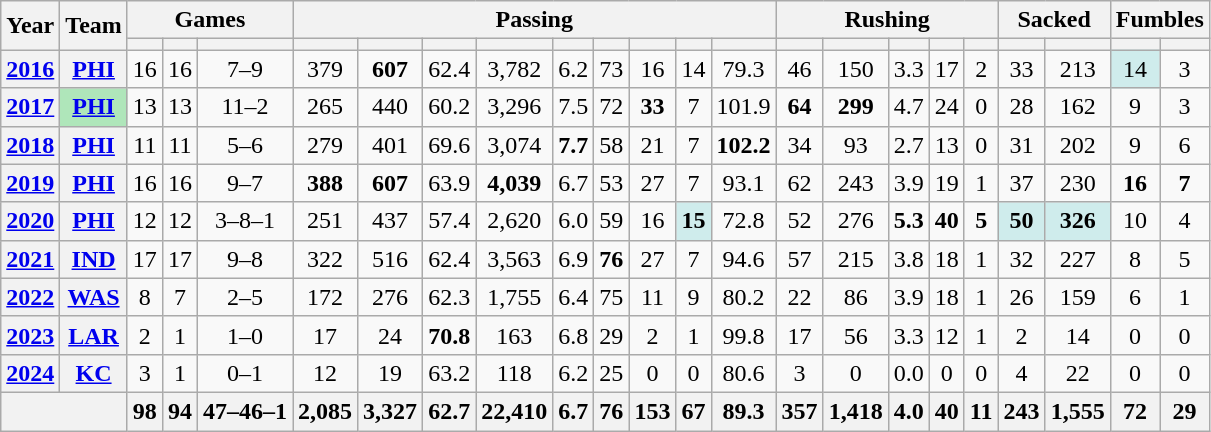<table class="wikitable" style="text-align:center;">
<tr>
<th rowspan="2">Year</th>
<th rowspan="2">Team</th>
<th colspan="3">Games</th>
<th colspan="9">Passing</th>
<th colspan="5">Rushing</th>
<th colspan="2">Sacked</th>
<th colspan="2">Fumbles</th>
</tr>
<tr>
<th></th>
<th></th>
<th></th>
<th></th>
<th></th>
<th></th>
<th></th>
<th></th>
<th></th>
<th></th>
<th></th>
<th></th>
<th></th>
<th></th>
<th></th>
<th></th>
<th></th>
<th></th>
<th></th>
<th></th>
<th></th>
</tr>
<tr>
<th><a href='#'>2016</a></th>
<th><a href='#'>PHI</a></th>
<td>16</td>
<td>16</td>
<td>7–9</td>
<td>379</td>
<td><strong>607</strong></td>
<td>62.4</td>
<td>3,782</td>
<td>6.2</td>
<td>73</td>
<td>16</td>
<td>14</td>
<td>79.3</td>
<td>46</td>
<td>150</td>
<td>3.3</td>
<td>17</td>
<td>2</td>
<td>33</td>
<td>213</td>
<td style="background:#cfecec;">14</td>
<td>3</td>
</tr>
<tr>
<th><a href='#'>2017</a></th>
<th style="background:#afe6ba;"><a href='#'>PHI</a></th>
<td>13</td>
<td>13</td>
<td>11–2</td>
<td>265</td>
<td>440</td>
<td>60.2</td>
<td>3,296</td>
<td>7.5</td>
<td>72</td>
<td><strong>33</strong></td>
<td>7</td>
<td>101.9</td>
<td><strong>64</strong></td>
<td><strong>299</strong></td>
<td>4.7</td>
<td>24</td>
<td>0</td>
<td>28</td>
<td>162</td>
<td>9</td>
<td>3</td>
</tr>
<tr>
<th><a href='#'>2018</a></th>
<th><a href='#'>PHI</a></th>
<td>11</td>
<td>11</td>
<td>5–6</td>
<td>279</td>
<td>401</td>
<td>69.6</td>
<td>3,074</td>
<td><strong>7.7</strong></td>
<td>58</td>
<td>21</td>
<td>7</td>
<td><strong>102.2</strong></td>
<td>34</td>
<td>93</td>
<td>2.7</td>
<td>13</td>
<td>0</td>
<td>31</td>
<td>202</td>
<td>9</td>
<td>6</td>
</tr>
<tr>
<th><a href='#'>2019</a></th>
<th><a href='#'>PHI</a></th>
<td>16</td>
<td>16</td>
<td>9–7</td>
<td><strong>388</strong></td>
<td><strong>607</strong></td>
<td>63.9</td>
<td><strong>4,039</strong></td>
<td>6.7</td>
<td>53</td>
<td>27</td>
<td>7</td>
<td>93.1</td>
<td>62</td>
<td>243</td>
<td>3.9</td>
<td>19</td>
<td>1</td>
<td>37</td>
<td>230</td>
<td><strong>16</strong></td>
<td><strong>7</strong></td>
</tr>
<tr>
<th><a href='#'>2020</a></th>
<th><a href='#'>PHI</a></th>
<td>12</td>
<td>12</td>
<td>3–8–1</td>
<td>251</td>
<td>437</td>
<td>57.4</td>
<td>2,620</td>
<td>6.0</td>
<td>59</td>
<td>16</td>
<td style="background:#cfecec;"><strong>15</strong></td>
<td>72.8</td>
<td>52</td>
<td>276</td>
<td><strong>5.3</strong></td>
<td><strong>40</strong></td>
<td><strong>5</strong></td>
<td style="background:#cfecec;"><strong>50</strong></td>
<td style="background:#cfecec;"><strong>326</strong></td>
<td>10</td>
<td>4</td>
</tr>
<tr>
<th><a href='#'>2021</a></th>
<th><a href='#'>IND</a></th>
<td>17</td>
<td>17</td>
<td>9–8</td>
<td>322</td>
<td>516</td>
<td>62.4</td>
<td>3,563</td>
<td>6.9</td>
<td><strong>76</strong></td>
<td>27</td>
<td>7</td>
<td>94.6</td>
<td>57</td>
<td>215</td>
<td>3.8</td>
<td>18</td>
<td>1</td>
<td>32</td>
<td>227</td>
<td>8</td>
<td>5</td>
</tr>
<tr>
<th><a href='#'>2022</a></th>
<th><a href='#'>WAS</a></th>
<td>8</td>
<td>7</td>
<td>2–5</td>
<td>172</td>
<td>276</td>
<td>62.3</td>
<td>1,755</td>
<td>6.4</td>
<td>75</td>
<td>11</td>
<td>9</td>
<td>80.2</td>
<td>22</td>
<td>86</td>
<td>3.9</td>
<td>18</td>
<td>1</td>
<td>26</td>
<td>159</td>
<td>6</td>
<td>1</td>
</tr>
<tr>
<th><a href='#'>2023</a></th>
<th><a href='#'>LAR</a></th>
<td>2</td>
<td>1</td>
<td>1–0</td>
<td>17</td>
<td>24</td>
<td><strong>70.8</strong></td>
<td>163</td>
<td>6.8</td>
<td>29</td>
<td>2</td>
<td>1</td>
<td>99.8</td>
<td>17</td>
<td>56</td>
<td>3.3</td>
<td>12</td>
<td>1</td>
<td>2</td>
<td>14</td>
<td>0</td>
<td>0</td>
</tr>
<tr>
<th><a href='#'>2024</a></th>
<th><a href='#'>KC</a></th>
<td>3</td>
<td>1</td>
<td>0–1</td>
<td>12</td>
<td>19</td>
<td>63.2</td>
<td>118</td>
<td>6.2</td>
<td>25</td>
<td>0</td>
<td>0</td>
<td>80.6</td>
<td>3</td>
<td>0</td>
<td>0.0</td>
<td>0</td>
<td>0</td>
<td>4</td>
<td>22</td>
<td>0</td>
<td>0</td>
</tr>
<tr>
<th colspan="2"></th>
<th>98</th>
<th>94</th>
<th>47–46–1</th>
<th>2,085</th>
<th>3,327</th>
<th>62.7</th>
<th>22,410</th>
<th>6.7</th>
<th>76</th>
<th>153</th>
<th>67</th>
<th>89.3</th>
<th>357</th>
<th>1,418</th>
<th>4.0</th>
<th>40</th>
<th>11</th>
<th>243</th>
<th>1,555</th>
<th>72</th>
<th>29</th>
</tr>
</table>
